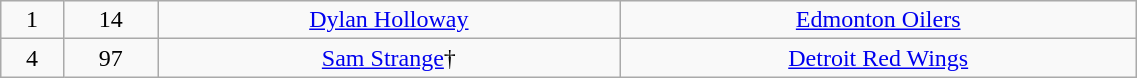<table class="wikitable" width="60%">
<tr align="center" bgcolor="">
<td>1</td>
<td>14</td>
<td><a href='#'>Dylan Holloway</a></td>
<td><a href='#'>Edmonton Oilers</a></td>
</tr>
<tr align="center" bgcolor="">
<td>4</td>
<td>97</td>
<td><a href='#'>Sam Strange</a>†</td>
<td><a href='#'>Detroit Red Wings</a></td>
</tr>
</table>
